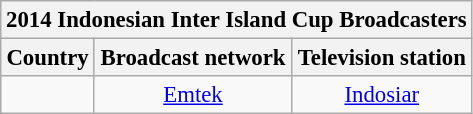<table class="wikitable" style="font-size:95%; text-align:center">
<tr>
<th colspan="3">2014 Indonesian Inter Island Cup Broadcasters</th>
</tr>
<tr>
<th>Country</th>
<th>Broadcast network</th>
<th>Television station</th>
</tr>
<tr>
<td align="left"></td>
<td><a href='#'>Emtek</a></td>
<td><a href='#'>Indosiar</a></td>
</tr>
</table>
